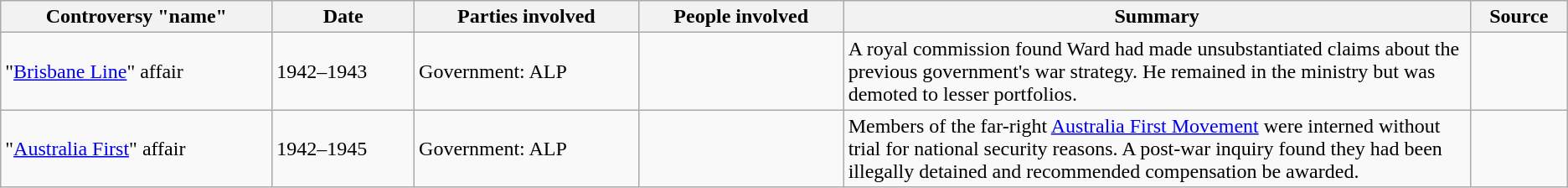<table Class="wikitable sortable">
<tr>
<th>Controversy "name"<br></th>
<th>Date<br></th>
<th>Parties involved<br></th>
<th>People involved<br></th>
<th width=40%>Summary<br></th>
<th>Source<br></th>
</tr>
<tr>
<td>"<a href='#'>Brisbane Line</a>" affair</td>
<td>1942–1943</td>
<td>Government: ALP</td>
<td></td>
<td>A royal commission found Ward had made unsubstantiated claims about the previous government's war strategy. He remained in the ministry but was demoted to lesser portfolios.</td>
<td></td>
</tr>
<tr>
<td>"<a href='#'>Australia First</a>" affair</td>
<td>1942–1945</td>
<td>Government: ALP</td>
<td></td>
<td>Members of the far-right <a href='#'>Australia First Movement</a> were interned without trial for national security reasons. A post-war inquiry found they had been illegally detained and recommended compensation be awarded.</td>
<td></td>
</tr>
</table>
